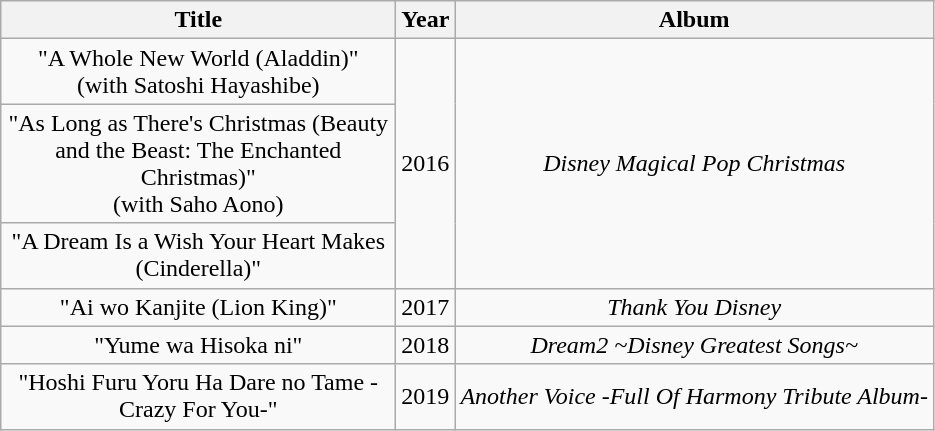<table class="wikitable plainrowheaders" style="text-align:center;">
<tr>
<th scope="col" style="width:16em;">Title</th>
<th scope="col">Year</th>
<th scope="col">Album</th>
</tr>
<tr>
<td>"A Whole New World (Aladdin)" <br><span>(with Satoshi Hayashibe)</span></td>
<td align="center" rowspan="3">2016</td>
<td align="center" rowspan="3"><em>Disney Magical Pop Christmas</em></td>
</tr>
<tr>
<td>"As Long as There's Christmas (Beauty and the Beast: The Enchanted Christmas)"  <br><span>(with Saho Aono)</span></td>
</tr>
<tr>
<td>"A Dream Is a Wish Your Heart Makes (Cinderella)"</td>
</tr>
<tr>
<td>"Ai wo Kanjite (Lion King)"</td>
<td align="center" rowspan="1">2017</td>
<td align="center" rowspan="1"><em>Thank You Disney</em></td>
</tr>
<tr>
<td>"Yume wa Hisoka ni"</td>
<td align="center" rowspan="1">2018</td>
<td align="center" rowspan="1"><em>Dream2 ~Disney Greatest Songs~</em></td>
</tr>
<tr>
<td>"Hoshi Furu Yoru Ha Dare no Tame -Crazy For You-"</td>
<td align="center" rowspan="1">2019</td>
<td align="center" rowspan="1"><em>Another Voice -Full Of Harmony Tribute Album-</em></td>
</tr>
</table>
